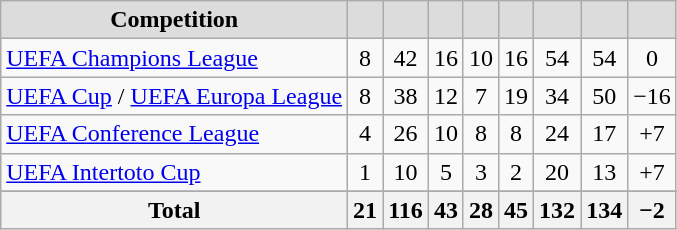<table class="wikitable" style="text-align: center;">
<tr>
<th style="background:#DCDCDC">Competition</th>
<th style="background:#DCDCDC"></th>
<th style="background:#DCDCDC"></th>
<th style="background:#DCDCDC"></th>
<th style="background:#DCDCDC"></th>
<th style="background:#DCDCDC"></th>
<th style="background:#DCDCDC"></th>
<th style="background:#DCDCDC"></th>
<th style="background:#DCDCDC"></th>
</tr>
<tr>
<td align=left><a href='#'>UEFA Champions League</a></td>
<td>8</td>
<td>42</td>
<td>16</td>
<td>10</td>
<td>16</td>
<td>54</td>
<td>54</td>
<td>0</td>
</tr>
<tr>
<td align=left><a href='#'>UEFA Cup</a> / <a href='#'>UEFA Europa League</a></td>
<td>8</td>
<td>38</td>
<td>12</td>
<td>7</td>
<td>19</td>
<td>34</td>
<td>50</td>
<td>−16</td>
</tr>
<tr>
<td align=left><a href='#'>UEFA Conference League</a></td>
<td>4</td>
<td>26</td>
<td>10</td>
<td>8</td>
<td>8</td>
<td>24</td>
<td>17</td>
<td>+7</td>
</tr>
<tr>
<td align=left><a href='#'>UEFA Intertoto Cup</a></td>
<td>1</td>
<td>10</td>
<td>5</td>
<td>3</td>
<td>2</td>
<td>20</td>
<td>13</td>
<td>+7</td>
</tr>
<tr>
</tr>
<tr class="sortbottom">
<th>Total</th>
<th>21</th>
<th>116</th>
<th>43</th>
<th>28</th>
<th>45</th>
<th>132</th>
<th>134</th>
<th>−2</th>
</tr>
</table>
